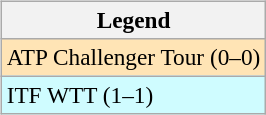<table>
<tr valign=top>
<td><br><table class="wikitable" style=font-size:97%>
<tr>
<th>Legend</th>
</tr>
<tr style="background:moccasin;">
<td>ATP Challenger Tour (0–0)</td>
</tr>
<tr style="background:#cffcff;">
<td>ITF WTT (1–1)</td>
</tr>
</table>
</td>
<td></td>
</tr>
</table>
